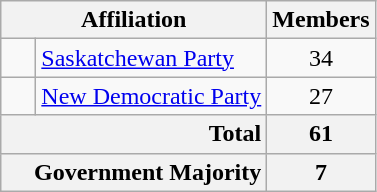<table class="wikitable">
<tr>
<th colspan=2>Affiliation</th>
<th>Members</th>
</tr>
<tr>
<td>    </td>
<td><a href='#'>Saskatchewan Party</a></td>
<td align=center>34</td>
</tr>
<tr>
<td>    </td>
<td><a href='#'>New Democratic Party</a></td>
<td align=center>27</td>
</tr>
<tr>
<th colspan="2" style="text-align:right;">Total</th>
<th>61</th>
</tr>
<tr>
<th colspan="2" style="text-align:right;">Government Majority</th>
<th>7</th>
</tr>
</table>
